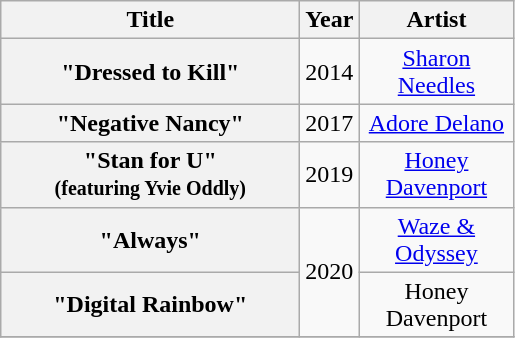<table class="wikitable plainrowheaders sortable" style="text-align:center;">
<tr>
<th scope="col"  style="width:12em;">Title</th>
<th scope="col"  style="width:2em;">Year</th>
<th scope="col"  style="width:6em;">Artist</th>
</tr>
<tr>
<th scope="row">"Dressed to Kill"</th>
<td>2014</td>
<td><a href='#'>Sharon Needles</a></td>
</tr>
<tr>
<th scope="row">"Negative Nancy"</th>
<td>2017</td>
<td><a href='#'>Adore Delano</a></td>
</tr>
<tr>
<th scope="row">"Stan for U"<br><small>(featuring Yvie Oddly)</small></th>
<td>2019</td>
<td><a href='#'>Honey Davenport</a></td>
</tr>
<tr>
<th scope="row">"Always"</th>
<td rowspan="2">2020</td>
<td><a href='#'>Waze & Odyssey</a></td>
</tr>
<tr>
<th scope="row">"Digital Rainbow"</th>
<td>Honey Davenport</td>
</tr>
<tr>
</tr>
</table>
